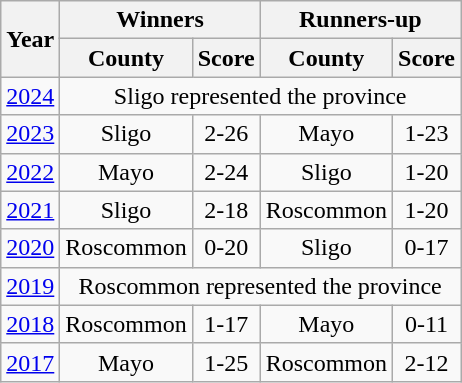<table class="wikitable" style="text-align:center;">
<tr>
<th rowspan="2">Year</th>
<th colspan="2">Winners</th>
<th colspan="2">Runners-up</th>
</tr>
<tr>
<th>County</th>
<th>Score</th>
<th>County</th>
<th>Score</th>
</tr>
<tr>
<td><a href='#'>2024</a></td>
<td colspan="4">Sligo represented the province</td>
</tr>
<tr>
<td><a href='#'>2023</a></td>
<td>Sligo</td>
<td>2-26</td>
<td>Mayo</td>
<td>1-23</td>
</tr>
<tr>
<td><a href='#'>2022</a></td>
<td>Mayo</td>
<td>2-24</td>
<td>Sligo</td>
<td>1-20</td>
</tr>
<tr>
<td><a href='#'>2021</a></td>
<td>Sligo</td>
<td>2-18</td>
<td>Roscommon</td>
<td>1-20</td>
</tr>
<tr>
<td><a href='#'>2020</a></td>
<td>Roscommon</td>
<td>0-20</td>
<td>Sligo</td>
<td>0-17</td>
</tr>
<tr>
<td><a href='#'>2019</a></td>
<td colspan="4">Roscommon represented the province</td>
</tr>
<tr>
<td><a href='#'>2018</a></td>
<td>Roscommon</td>
<td>1-17</td>
<td>Mayo</td>
<td>0-11</td>
</tr>
<tr>
<td><a href='#'>2017</a></td>
<td>Mayo</td>
<td>1-25</td>
<td>Roscommon</td>
<td>2-12</td>
</tr>
</table>
